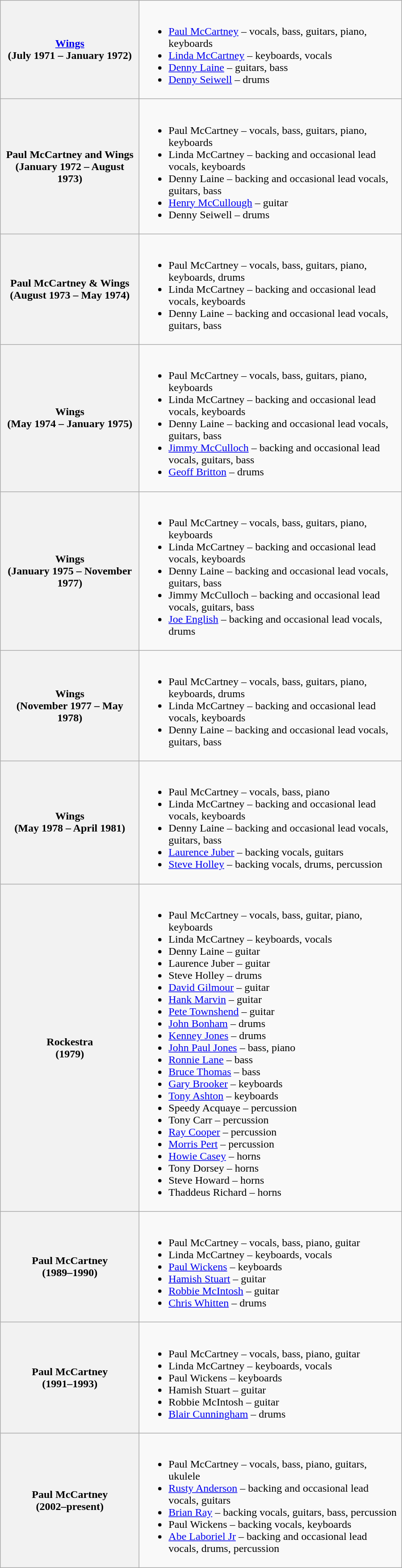<table class="wikitable"  style="width: 600px;">
<tr>
<th style="width:200px;"><a href='#'>Wings</a><br>(July 1971 – January 1972)</th>
<td><br><ul><li><a href='#'>Paul McCartney</a> – vocals, bass, guitars, piano, keyboards</li><li><a href='#'>Linda McCartney</a> – keyboards, vocals</li><li><a href='#'>Denny Laine</a> – guitars, bass</li><li><a href='#'>Denny Seiwell</a> – drums</li></ul></td>
</tr>
<tr>
<th style="width:200px;">Paul McCartney and Wings<br>(January 1972 – August 1973)</th>
<td><br><ul><li>Paul McCartney – vocals, bass, guitars, piano, keyboards</li><li>Linda McCartney – backing and occasional lead vocals, keyboards</li><li>Denny Laine – backing and occasional lead vocals, guitars, bass</li><li><a href='#'>Henry McCullough</a> – guitar</li><li>Denny Seiwell – drums</li></ul></td>
</tr>
<tr>
<th style="width:200px;">Paul McCartney & Wings<br>(August 1973 – May 1974)</th>
<td><br><ul><li>Paul McCartney – vocals, bass, guitars, piano, keyboards, drums</li><li>Linda McCartney – backing and occasional lead vocals, keyboards</li><li>Denny Laine – backing and occasional lead vocals, guitars, bass</li></ul></td>
</tr>
<tr>
<th style="width:200px;">Wings<br>(May 1974 – January 1975)</th>
<td><br><ul><li>Paul McCartney – vocals, bass, guitars, piano, keyboards</li><li>Linda McCartney – backing and occasional lead vocals, keyboards</li><li>Denny Laine – backing and occasional lead vocals, guitars, bass</li><li><a href='#'>Jimmy McCulloch</a> – backing and occasional lead vocals, guitars, bass</li><li><a href='#'>Geoff Britton</a> – drums</li></ul></td>
</tr>
<tr>
<th style="width:200px;">Wings<br>(January 1975 – November 1977)</th>
<td><br><ul><li>Paul McCartney – vocals, bass, guitars, piano, keyboards</li><li>Linda McCartney – backing and occasional lead vocals, keyboards</li><li>Denny Laine – backing and occasional lead vocals, guitars, bass</li><li>Jimmy McCulloch – backing and occasional lead vocals, guitars, bass</li><li><a href='#'>Joe English</a> – backing and occasional lead vocals, drums</li></ul></td>
</tr>
<tr>
<th style="width:200px;">Wings<br>(November 1977 – May 1978)</th>
<td><br><ul><li>Paul McCartney – vocals, bass, guitars, piano, keyboards, drums</li><li>Linda McCartney – backing and occasional lead vocals, keyboards</li><li>Denny Laine – backing and occasional lead vocals, guitars, bass</li></ul></td>
</tr>
<tr>
<th style="width:200px;">Wings<br>(May 1978 – April 1981)</th>
<td><br><ul><li>Paul McCartney – vocals, bass, piano</li><li>Linda McCartney – backing and occasional lead vocals, keyboards</li><li>Denny Laine – backing and occasional lead vocals, guitars, bass</li><li><a href='#'>Laurence Juber</a> – backing vocals, guitars</li><li><a href='#'>Steve Holley</a> – backing vocals, drums, percussion</li></ul></td>
</tr>
<tr>
<th style="width:200px;">Rockestra<br>(1979)</th>
<td><br><ul><li>Paul McCartney – vocals, bass, guitar, piano, keyboards</li><li>Linda McCartney – keyboards, vocals</li><li>Denny Laine – guitar</li><li>Laurence Juber – guitar</li><li>Steve Holley – drums</li><li><a href='#'>David Gilmour</a> – guitar</li><li><a href='#'>Hank Marvin</a> – guitar</li><li><a href='#'>Pete Townshend</a> – guitar</li><li><a href='#'>John Bonham</a> – drums</li><li><a href='#'>Kenney Jones</a> – drums</li><li><a href='#'>John Paul Jones</a> – bass, piano</li><li><a href='#'>Ronnie Lane</a> – bass</li><li><a href='#'>Bruce Thomas</a> – bass</li><li><a href='#'>Gary Brooker</a> – keyboards</li><li><a href='#'>Tony Ashton</a> – keyboards</li><li>Speedy Acquaye – percussion</li><li>Tony Carr – percussion</li><li><a href='#'>Ray Cooper</a> – percussion</li><li><a href='#'>Morris Pert</a> – percussion</li><li><a href='#'>Howie Casey</a> – horns</li><li>Tony Dorsey – horns</li><li>Steve Howard – horns</li><li>Thaddeus Richard – horns</li></ul></td>
</tr>
<tr>
<th style="width:200px;">Paul McCartney<br>(1989–1990)</th>
<td><br><ul><li>Paul McCartney – vocals, bass, piano, guitar</li><li>Linda McCartney – keyboards, vocals</li><li><a href='#'>Paul Wickens</a> – keyboards</li><li><a href='#'>Hamish Stuart</a> – guitar</li><li><a href='#'>Robbie McIntosh</a> – guitar</li><li><a href='#'>Chris Whitten</a> – drums</li></ul></td>
</tr>
<tr>
<th style="width:200px;">Paul McCartney<br>(1991–1993)</th>
<td><br><ul><li>Paul McCartney – vocals, bass, piano, guitar</li><li>Linda McCartney – keyboards, vocals</li><li>Paul Wickens – keyboards</li><li>Hamish Stuart – guitar</li><li>Robbie McIntosh – guitar</li><li><a href='#'>Blair Cunningham</a> – drums</li></ul></td>
</tr>
<tr>
<th style="width:200px;">Paul McCartney<br>(2002–present)</th>
<td><br><ul><li>Paul McCartney – vocals, bass, piano, guitars, ukulele</li><li><a href='#'>Rusty Anderson</a> – backing and occasional lead vocals, guitars</li><li><a href='#'>Brian Ray</a> – backing vocals, guitars, bass, percussion</li><li>Paul Wickens – backing vocals, keyboards</li><li><a href='#'>Abe Laboriel Jr</a> – backing and occasional lead vocals, drums, percussion</li></ul></td>
</tr>
</table>
